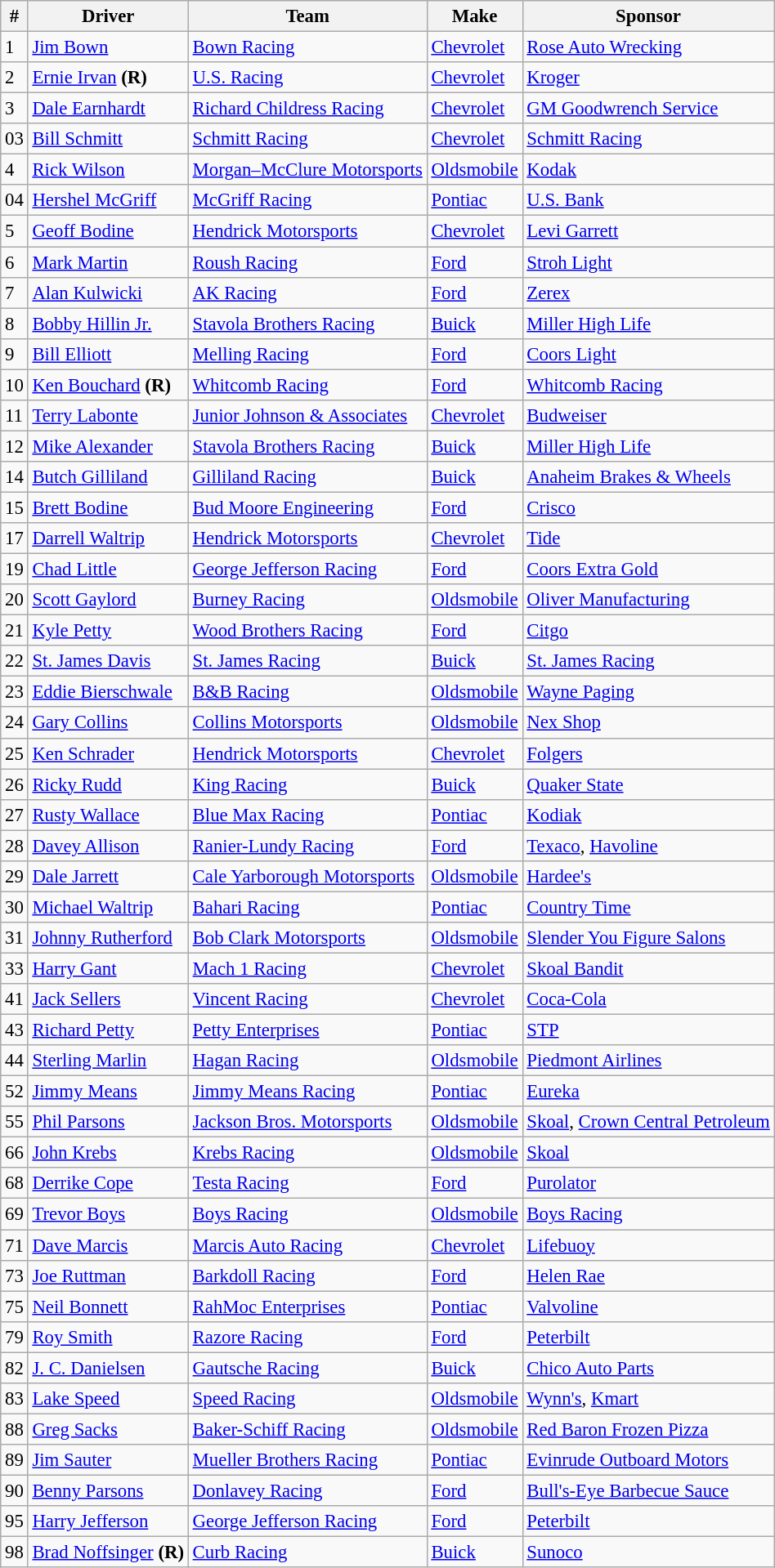<table class="wikitable" style="font-size:95%">
<tr>
<th>#</th>
<th>Driver</th>
<th>Team</th>
<th>Make</th>
<th>Sponsor</th>
</tr>
<tr>
<td>1</td>
<td><a href='#'>Jim Bown</a></td>
<td><a href='#'>Bown Racing</a></td>
<td><a href='#'>Chevrolet</a></td>
<td><a href='#'>Rose Auto Wrecking</a></td>
</tr>
<tr>
<td>2</td>
<td><a href='#'>Ernie Irvan</a> <strong>(R)</strong></td>
<td><a href='#'>U.S. Racing</a></td>
<td><a href='#'>Chevrolet</a></td>
<td><a href='#'>Kroger</a></td>
</tr>
<tr>
<td>3</td>
<td><a href='#'>Dale Earnhardt</a></td>
<td><a href='#'>Richard Childress Racing</a></td>
<td><a href='#'>Chevrolet</a></td>
<td><a href='#'>GM Goodwrench Service</a></td>
</tr>
<tr>
<td>03</td>
<td><a href='#'>Bill Schmitt</a></td>
<td><a href='#'>Schmitt Racing</a></td>
<td><a href='#'>Chevrolet</a></td>
<td><a href='#'>Schmitt Racing</a></td>
</tr>
<tr>
<td>4</td>
<td><a href='#'>Rick Wilson</a></td>
<td><a href='#'>Morgan–McClure Motorsports</a></td>
<td><a href='#'>Oldsmobile</a></td>
<td><a href='#'>Kodak</a></td>
</tr>
<tr>
<td>04</td>
<td><a href='#'>Hershel McGriff</a></td>
<td><a href='#'>McGriff Racing</a></td>
<td><a href='#'>Pontiac</a></td>
<td><a href='#'>U.S. Bank</a></td>
</tr>
<tr>
<td>5</td>
<td><a href='#'>Geoff Bodine</a></td>
<td><a href='#'>Hendrick Motorsports</a></td>
<td><a href='#'>Chevrolet</a></td>
<td><a href='#'>Levi Garrett</a></td>
</tr>
<tr>
<td>6</td>
<td><a href='#'>Mark Martin</a></td>
<td><a href='#'>Roush Racing</a></td>
<td><a href='#'>Ford</a></td>
<td><a href='#'>Stroh Light</a></td>
</tr>
<tr>
<td>7</td>
<td><a href='#'>Alan Kulwicki</a></td>
<td><a href='#'>AK Racing</a></td>
<td><a href='#'>Ford</a></td>
<td><a href='#'>Zerex</a></td>
</tr>
<tr>
<td>8</td>
<td><a href='#'>Bobby Hillin Jr.</a></td>
<td><a href='#'>Stavola Brothers Racing</a></td>
<td><a href='#'>Buick</a></td>
<td><a href='#'>Miller High Life</a></td>
</tr>
<tr>
<td>9</td>
<td><a href='#'>Bill Elliott</a></td>
<td><a href='#'>Melling Racing</a></td>
<td><a href='#'>Ford</a></td>
<td><a href='#'>Coors Light</a></td>
</tr>
<tr>
<td>10</td>
<td><a href='#'>Ken Bouchard</a> <strong>(R)</strong></td>
<td><a href='#'>Whitcomb Racing</a></td>
<td><a href='#'>Ford</a></td>
<td><a href='#'>Whitcomb Racing</a></td>
</tr>
<tr>
<td>11</td>
<td><a href='#'>Terry Labonte</a></td>
<td><a href='#'>Junior Johnson & Associates</a></td>
<td><a href='#'>Chevrolet</a></td>
<td><a href='#'>Budweiser</a></td>
</tr>
<tr>
<td>12</td>
<td><a href='#'>Mike Alexander</a></td>
<td><a href='#'>Stavola Brothers Racing</a></td>
<td><a href='#'>Buick</a></td>
<td><a href='#'>Miller High Life</a></td>
</tr>
<tr>
<td>14</td>
<td><a href='#'>Butch Gilliland</a></td>
<td><a href='#'>Gilliland Racing</a></td>
<td><a href='#'>Buick</a></td>
<td><a href='#'>Anaheim Brakes & Wheels</a></td>
</tr>
<tr>
<td>15</td>
<td><a href='#'>Brett Bodine</a></td>
<td><a href='#'>Bud Moore Engineering</a></td>
<td><a href='#'>Ford</a></td>
<td><a href='#'>Crisco</a></td>
</tr>
<tr>
<td>17</td>
<td><a href='#'>Darrell Waltrip</a></td>
<td><a href='#'>Hendrick Motorsports</a></td>
<td><a href='#'>Chevrolet</a></td>
<td><a href='#'>Tide</a></td>
</tr>
<tr>
<td>19</td>
<td><a href='#'>Chad Little</a></td>
<td><a href='#'>George Jefferson Racing</a></td>
<td><a href='#'>Ford</a></td>
<td><a href='#'>Coors Extra Gold</a></td>
</tr>
<tr>
<td>20</td>
<td><a href='#'>Scott Gaylord</a></td>
<td><a href='#'>Burney Racing</a></td>
<td><a href='#'>Oldsmobile</a></td>
<td><a href='#'>Oliver Manufacturing</a></td>
</tr>
<tr>
<td>21</td>
<td><a href='#'>Kyle Petty</a></td>
<td><a href='#'>Wood Brothers Racing</a></td>
<td><a href='#'>Ford</a></td>
<td><a href='#'>Citgo</a></td>
</tr>
<tr>
<td>22</td>
<td><a href='#'>St. James Davis</a></td>
<td><a href='#'>St. James Racing</a></td>
<td><a href='#'>Buick</a></td>
<td><a href='#'>St. James Racing</a></td>
</tr>
<tr>
<td>23</td>
<td><a href='#'>Eddie Bierschwale</a></td>
<td><a href='#'>B&B Racing</a></td>
<td><a href='#'>Oldsmobile</a></td>
<td><a href='#'>Wayne Paging</a></td>
</tr>
<tr>
<td>24</td>
<td><a href='#'>Gary Collins</a></td>
<td><a href='#'>Collins Motorsports</a></td>
<td><a href='#'>Oldsmobile</a></td>
<td><a href='#'>Nex Shop</a></td>
</tr>
<tr>
<td>25</td>
<td><a href='#'>Ken Schrader</a></td>
<td><a href='#'>Hendrick Motorsports</a></td>
<td><a href='#'>Chevrolet</a></td>
<td><a href='#'>Folgers</a></td>
</tr>
<tr>
<td>26</td>
<td><a href='#'>Ricky Rudd</a></td>
<td><a href='#'>King Racing</a></td>
<td><a href='#'>Buick</a></td>
<td><a href='#'>Quaker State</a></td>
</tr>
<tr>
<td>27</td>
<td><a href='#'>Rusty Wallace</a></td>
<td><a href='#'>Blue Max Racing</a></td>
<td><a href='#'>Pontiac</a></td>
<td><a href='#'>Kodiak</a></td>
</tr>
<tr>
<td>28</td>
<td><a href='#'>Davey Allison</a></td>
<td><a href='#'>Ranier-Lundy Racing</a></td>
<td><a href='#'>Ford</a></td>
<td><a href='#'>Texaco</a>, <a href='#'>Havoline</a></td>
</tr>
<tr>
<td>29</td>
<td><a href='#'>Dale Jarrett</a></td>
<td><a href='#'>Cale Yarborough Motorsports</a></td>
<td><a href='#'>Oldsmobile</a></td>
<td><a href='#'>Hardee's</a></td>
</tr>
<tr>
<td>30</td>
<td><a href='#'>Michael Waltrip</a></td>
<td><a href='#'>Bahari Racing</a></td>
<td><a href='#'>Pontiac</a></td>
<td><a href='#'>Country Time</a></td>
</tr>
<tr>
<td>31</td>
<td><a href='#'>Johnny Rutherford</a></td>
<td><a href='#'>Bob Clark Motorsports</a></td>
<td><a href='#'>Oldsmobile</a></td>
<td><a href='#'>Slender You Figure Salons</a></td>
</tr>
<tr>
<td>33</td>
<td><a href='#'>Harry Gant</a></td>
<td><a href='#'>Mach 1 Racing</a></td>
<td><a href='#'>Chevrolet</a></td>
<td><a href='#'>Skoal Bandit</a></td>
</tr>
<tr>
<td>41</td>
<td><a href='#'>Jack Sellers</a></td>
<td><a href='#'>Vincent Racing</a></td>
<td><a href='#'>Chevrolet</a></td>
<td><a href='#'>Coca-Cola</a></td>
</tr>
<tr>
<td>43</td>
<td><a href='#'>Richard Petty</a></td>
<td><a href='#'>Petty Enterprises</a></td>
<td><a href='#'>Pontiac</a></td>
<td><a href='#'>STP</a></td>
</tr>
<tr>
<td>44</td>
<td><a href='#'>Sterling Marlin</a></td>
<td><a href='#'>Hagan Racing</a></td>
<td><a href='#'>Oldsmobile</a></td>
<td><a href='#'>Piedmont Airlines</a></td>
</tr>
<tr>
<td>52</td>
<td><a href='#'>Jimmy Means</a></td>
<td><a href='#'>Jimmy Means Racing</a></td>
<td><a href='#'>Pontiac</a></td>
<td><a href='#'>Eureka</a></td>
</tr>
<tr>
<td>55</td>
<td><a href='#'>Phil Parsons</a></td>
<td><a href='#'>Jackson Bros. Motorsports</a></td>
<td><a href='#'>Oldsmobile</a></td>
<td><a href='#'>Skoal</a>, <a href='#'>Crown Central Petroleum</a></td>
</tr>
<tr>
<td>66</td>
<td><a href='#'>John Krebs</a></td>
<td><a href='#'>Krebs Racing</a></td>
<td><a href='#'>Oldsmobile</a></td>
<td><a href='#'>Skoal</a></td>
</tr>
<tr>
<td>68</td>
<td><a href='#'>Derrike Cope</a></td>
<td><a href='#'>Testa Racing</a></td>
<td><a href='#'>Ford</a></td>
<td><a href='#'>Purolator</a></td>
</tr>
<tr>
<td>69</td>
<td><a href='#'>Trevor Boys</a></td>
<td><a href='#'>Boys Racing</a></td>
<td><a href='#'>Oldsmobile</a></td>
<td><a href='#'>Boys Racing</a></td>
</tr>
<tr>
<td>71</td>
<td><a href='#'>Dave Marcis</a></td>
<td><a href='#'>Marcis Auto Racing</a></td>
<td><a href='#'>Chevrolet</a></td>
<td><a href='#'>Lifebuoy</a></td>
</tr>
<tr>
<td>73</td>
<td><a href='#'>Joe Ruttman</a></td>
<td><a href='#'>Barkdoll Racing</a></td>
<td><a href='#'>Ford</a></td>
<td><a href='#'>Helen Rae</a></td>
</tr>
<tr>
<td>75</td>
<td><a href='#'>Neil Bonnett</a></td>
<td><a href='#'>RahMoc Enterprises</a></td>
<td><a href='#'>Pontiac</a></td>
<td><a href='#'>Valvoline</a></td>
</tr>
<tr>
<td>79</td>
<td><a href='#'>Roy Smith</a></td>
<td><a href='#'>Razore Racing</a></td>
<td><a href='#'>Ford</a></td>
<td><a href='#'>Peterbilt</a></td>
</tr>
<tr>
<td>82</td>
<td><a href='#'>J. C. Danielsen</a></td>
<td><a href='#'>Gautsche Racing</a></td>
<td><a href='#'>Buick</a></td>
<td><a href='#'>Chico Auto Parts</a></td>
</tr>
<tr>
<td>83</td>
<td><a href='#'>Lake Speed</a></td>
<td><a href='#'>Speed Racing</a></td>
<td><a href='#'>Oldsmobile</a></td>
<td><a href='#'>Wynn's</a>, <a href='#'>Kmart</a></td>
</tr>
<tr>
<td>88</td>
<td><a href='#'>Greg Sacks</a></td>
<td><a href='#'>Baker-Schiff Racing</a></td>
<td><a href='#'>Oldsmobile</a></td>
<td><a href='#'>Red Baron Frozen Pizza</a></td>
</tr>
<tr>
<td>89</td>
<td><a href='#'>Jim Sauter</a></td>
<td><a href='#'>Mueller Brothers Racing</a></td>
<td><a href='#'>Pontiac</a></td>
<td><a href='#'>Evinrude Outboard Motors</a></td>
</tr>
<tr>
<td>90</td>
<td><a href='#'>Benny Parsons</a></td>
<td><a href='#'>Donlavey Racing</a></td>
<td><a href='#'>Ford</a></td>
<td><a href='#'>Bull's-Eye Barbecue Sauce</a></td>
</tr>
<tr>
<td>95</td>
<td><a href='#'>Harry Jefferson</a></td>
<td><a href='#'>George Jefferson Racing</a></td>
<td><a href='#'>Ford</a></td>
<td><a href='#'>Peterbilt</a></td>
</tr>
<tr>
<td>98</td>
<td><a href='#'>Brad Noffsinger</a> <strong>(R)</strong></td>
<td><a href='#'>Curb Racing</a></td>
<td><a href='#'>Buick</a></td>
<td><a href='#'>Sunoco</a></td>
</tr>
</table>
